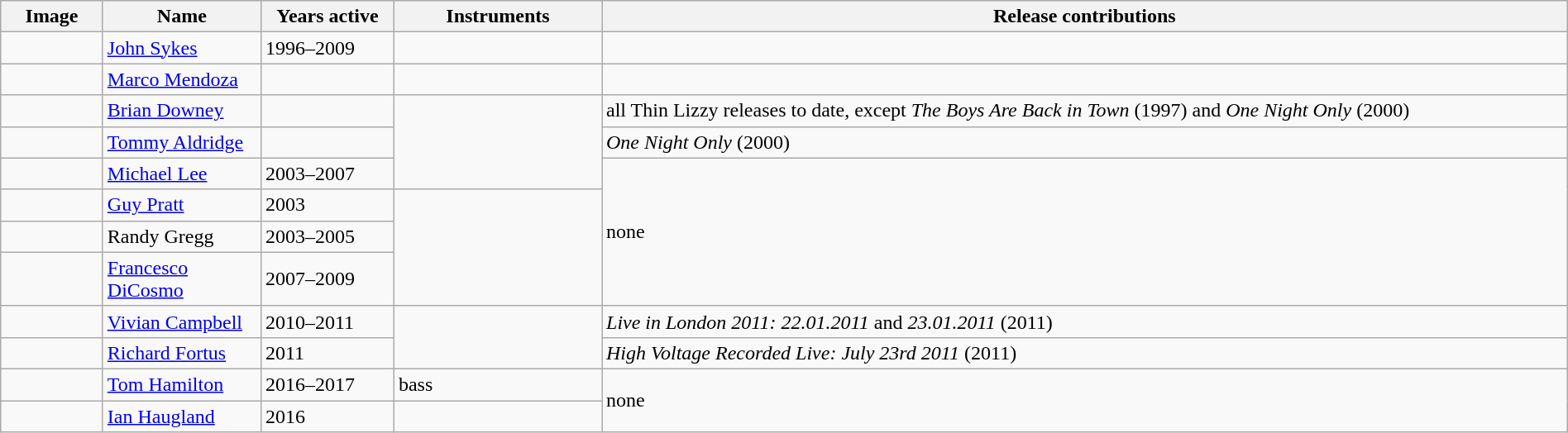<table class="wikitable" border="1" width=100%>
<tr>
<th width="75">Image</th>
<th width="120">Name</th>
<th width="100">Years active</th>
<th width="160">Instruments</th>
<th>Release contributions</th>
</tr>
<tr>
<td></td>
<td><a href='#'>John Sykes</a></td>
<td {{hlist>1996–2009 </td>
<td></td>
<td></td>
</tr>
<tr>
<td></td>
<td><a href='#'>Marco Mendoza</a></td>
<td></td>
<td></td>
<td></td>
</tr>
<tr>
<td></td>
<td><a href='#'>Brian Downey</a></td>
<td></td>
<td rowspan="3"></td>
<td>all Thin Lizzy releases to date, except <em>The Boys Are Back in Town</em> (1997) and <em>One Night Only</em> (2000)</td>
</tr>
<tr>
<td></td>
<td><a href='#'>Tommy Aldridge</a></td>
<td></td>
<td><em>One Night Only</em> (2000)</td>
</tr>
<tr>
<td></td>
<td><a href='#'>Michael Lee</a></td>
<td>2003–2007 </td>
<td rowspan="4">none</td>
</tr>
<tr>
<td></td>
<td><a href='#'>Guy Pratt</a></td>
<td>2003</td>
<td rowspan="3"></td>
</tr>
<tr>
<td></td>
<td>Randy Gregg</td>
<td>2003–2005</td>
</tr>
<tr>
<td></td>
<td><a href='#'>Francesco DiCosmo</a></td>
<td>2007–2009</td>
</tr>
<tr>
<td></td>
<td><a href='#'>Vivian Campbell</a></td>
<td>2010–2011</td>
<td rowspan="2"></td>
<td><em>Live in London 2011: 22.01.2011</em> and <em>23.01.2011</em> (2011)</td>
</tr>
<tr>
<td></td>
<td><a href='#'>Richard Fortus</a></td>
<td>2011</td>
<td><em>High Voltage Recorded Live: July 23rd 2011</em> (2011)</td>
</tr>
<tr>
<td></td>
<td><a href='#'>Tom Hamilton</a></td>
<td>2016–2017</td>
<td>bass</td>
<td rowspan="2">none</td>
</tr>
<tr>
<td></td>
<td><a href='#'>Ian Haugland</a></td>
<td>2016</td>
<td></td>
</tr>
</table>
